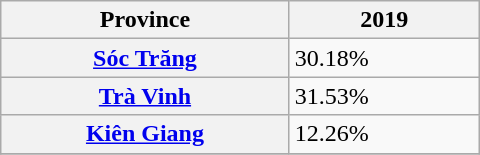<table class=wikitable style=width:20em>
<tr>
<th>Province</th>
<th>2019</th>
</tr>
<tr>
<th><a href='#'>Sóc Trăng</a></th>
<td>30.18%</td>
</tr>
<tr>
<th><a href='#'>Trà Vinh</a></th>
<td>31.53%</td>
</tr>
<tr>
<th><a href='#'>Kiên Giang</a></th>
<td>12.26%</td>
</tr>
<tr>
</tr>
</table>
